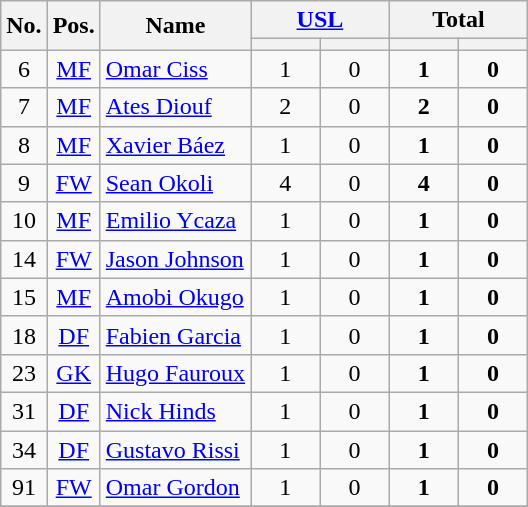<table class="wikitable sortable" style="text-align: center;">
<tr>
<th rowspan=2>No.</th>
<th rowspan=2>Pos.</th>
<th rowspan=2>Name</th>
<th colspan=2 style="width:85px;"><a href='#'>USL</a></th>
<th colspan=2 style="width:85px;"><strong>Total</strong></th>
</tr>
<tr>
<th></th>
<th></th>
<th></th>
<th></th>
</tr>
<tr>
<td>6</td>
<td><a href='#'>MF</a></td>
<td align=left> <a href='#'>Omar Ciss</a></td>
<td>1</td>
<td>0</td>
<td><strong>1</strong></td>
<td><strong>0</strong></td>
</tr>
<tr>
<td>7</td>
<td><a href='#'>MF</a></td>
<td align=left> <a href='#'>Ates Diouf</a></td>
<td>2</td>
<td>0</td>
<td><strong>2</strong></td>
<td><strong>0</strong></td>
</tr>
<tr>
<td>8</td>
<td><a href='#'>MF</a></td>
<td align=left> <a href='#'>Xavier Báez</a></td>
<td>1</td>
<td>0</td>
<td><strong>1</strong></td>
<td><strong>0</strong></td>
</tr>
<tr>
<td>9</td>
<td><a href='#'>FW</a></td>
<td align=left> <a href='#'>Sean Okoli</a></td>
<td>4</td>
<td>0</td>
<td><strong>4</strong></td>
<td><strong>0</strong></td>
</tr>
<tr>
<td>10</td>
<td><a href='#'>MF</a></td>
<td align=left> <a href='#'>Emilio Ycaza</a></td>
<td>1</td>
<td>0</td>
<td><strong>1</strong></td>
<td><strong>0</strong></td>
</tr>
<tr>
<td>14</td>
<td><a href='#'>FW</a></td>
<td align=left> <a href='#'>Jason Johnson</a></td>
<td>1</td>
<td>0</td>
<td><strong>1</strong></td>
<td><strong>0</strong></td>
</tr>
<tr>
<td>15</td>
<td><a href='#'>MF</a></td>
<td align=left> <a href='#'>Amobi Okugo</a></td>
<td>1</td>
<td>0</td>
<td><strong>1</strong></td>
<td><strong>0</strong></td>
</tr>
<tr>
<td>18</td>
<td><a href='#'>DF</a></td>
<td align=left> <a href='#'>Fabien Garcia</a></td>
<td>1</td>
<td>0</td>
<td><strong>1</strong></td>
<td><strong>0</strong></td>
</tr>
<tr>
<td>23</td>
<td><a href='#'>GK</a></td>
<td align=left> <a href='#'>Hugo Fauroux</a></td>
<td>1</td>
<td>0</td>
<td><strong>1</strong></td>
<td><strong>0</strong></td>
</tr>
<tr>
<td>31</td>
<td><a href='#'>DF</a></td>
<td align=left> <a href='#'>Nick Hinds</a></td>
<td>1</td>
<td>0</td>
<td><strong>1</strong></td>
<td><strong>0</strong></td>
</tr>
<tr>
<td>34</td>
<td><a href='#'>DF</a></td>
<td align=left> <a href='#'>Gustavo Rissi</a></td>
<td>1</td>
<td>0</td>
<td><strong>1</strong></td>
<td><strong>0</strong></td>
</tr>
<tr>
<td>91</td>
<td><a href='#'>FW</a></td>
<td align=left> <a href='#'>Omar Gordon</a></td>
<td>1</td>
<td>0</td>
<td><strong>1</strong></td>
<td><strong>0</strong></td>
</tr>
<tr>
</tr>
</table>
